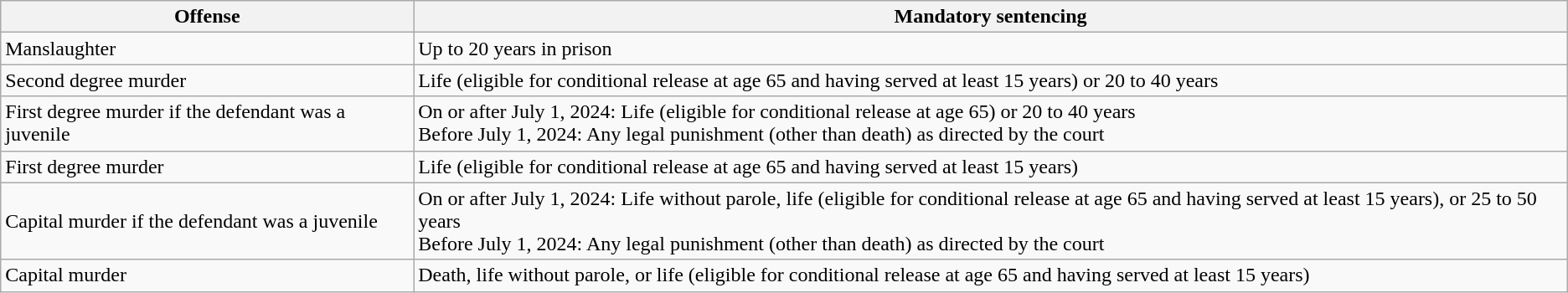<table class="wikitable">
<tr>
<th>Offense</th>
<th>Mandatory sentencing</th>
</tr>
<tr>
<td>Manslaughter</td>
<td>Up to 20 years in prison</td>
</tr>
<tr>
<td>Second degree murder</td>
<td>Life (eligible for conditional release at age 65 and having served at least 15 years) or 20 to 40 years</td>
</tr>
<tr>
<td>First degree murder if the defendant was a juvenile</td>
<td>On or after July 1, 2024: Life (eligible for conditional release at age 65) or 20 to 40 years<br>Before July 1, 2024: Any legal punishment (other than death) as directed by the court</td>
</tr>
<tr>
<td>First degree murder</td>
<td>Life (eligible for conditional release at age 65 and having served at least 15 years)</td>
</tr>
<tr>
<td>Capital murder if the defendant was a juvenile</td>
<td>On or after July 1, 2024: Life without parole, life (eligible for conditional release at age 65 and having served at least 15 years), or 25 to 50 years<br>Before July 1, 2024: Any legal punishment (other than death) as directed by the court</td>
</tr>
<tr>
<td>Capital murder</td>
<td>Death, life without parole, or life (eligible for conditional release at age 65 and having served at least 15 years)</td>
</tr>
</table>
